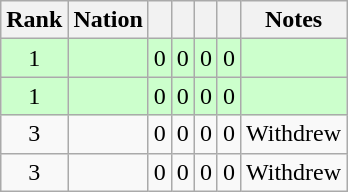<table class="wikitable sortable" style="text-align: center;">
<tr>
<th>Rank</th>
<th>Nation</th>
<th></th>
<th></th>
<th></th>
<th></th>
<th>Notes</th>
</tr>
<tr style="background:#cfc;">
<td>1</td>
<td align=left></td>
<td>0</td>
<td>0</td>
<td>0</td>
<td>0</td>
<td></td>
</tr>
<tr style="background:#cfc;">
<td>1</td>
<td align=left></td>
<td>0</td>
<td>0</td>
<td>0</td>
<td>0</td>
<td></td>
</tr>
<tr>
<td>3</td>
<td align=left></td>
<td>0</td>
<td>0</td>
<td>0</td>
<td>0</td>
<td>Withdrew</td>
</tr>
<tr>
<td>3</td>
<td align=left></td>
<td>0</td>
<td>0</td>
<td>0</td>
<td>0</td>
<td>Withdrew</td>
</tr>
</table>
